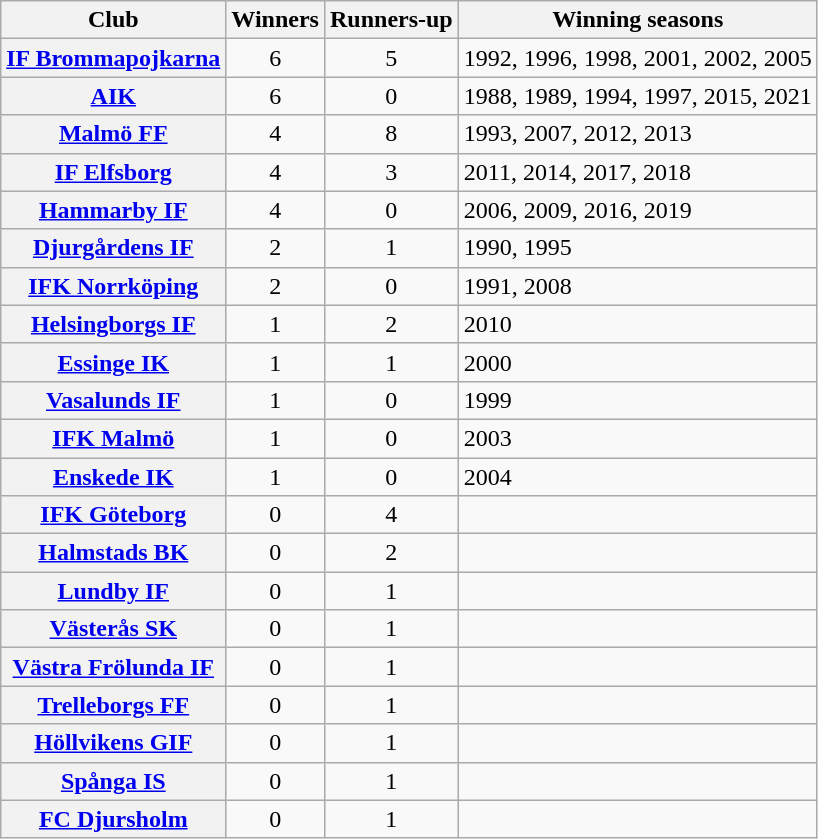<table class="wikitable">
<tr>
<th>Club</th>
<th>Winners</th>
<th>Runners-up</th>
<th>Winning seasons</th>
</tr>
<tr>
<th><a href='#'>IF Brommapojkarna</a></th>
<td align="center">6</td>
<td align="center">5</td>
<td>1992, 1996, 1998, 2001, 2002, 2005</td>
</tr>
<tr>
<th><a href='#'>AIK</a></th>
<td align="center">6</td>
<td align="center">0</td>
<td>1988, 1989, 1994, 1997, 2015, 2021</td>
</tr>
<tr>
<th><a href='#'>Malmö FF</a></th>
<td align="center">4</td>
<td align="center">8</td>
<td>1993, 2007, 2012, 2013</td>
</tr>
<tr>
<th><a href='#'>IF Elfsborg</a></th>
<td align="center">4</td>
<td align="center">3</td>
<td>2011, 2014, 2017, 2018</td>
</tr>
<tr>
<th><a href='#'>Hammarby IF</a></th>
<td align="center">4</td>
<td align="center">0</td>
<td>2006, 2009, 2016, 2019</td>
</tr>
<tr>
<th><a href='#'>Djurgårdens IF</a></th>
<td align="center">2</td>
<td align="center">1</td>
<td>1990, 1995</td>
</tr>
<tr>
<th><a href='#'>IFK Norrköping</a></th>
<td align="center">2</td>
<td align="center">0</td>
<td>1991, 2008</td>
</tr>
<tr>
<th><a href='#'>Helsingborgs IF</a></th>
<td align="center">1</td>
<td align="center">2</td>
<td>2010</td>
</tr>
<tr>
<th><a href='#'>Essinge IK</a></th>
<td align="center">1</td>
<td align="center">1</td>
<td>2000</td>
</tr>
<tr>
<th><a href='#'>Vasalunds IF</a></th>
<td align="center">1</td>
<td align="center">0</td>
<td>1999</td>
</tr>
<tr>
<th><a href='#'>IFK Malmö</a></th>
<td align="center">1</td>
<td align="center">0</td>
<td>2003</td>
</tr>
<tr>
<th><a href='#'>Enskede IK</a></th>
<td align="center">1</td>
<td align="center">0</td>
<td>2004</td>
</tr>
<tr>
<th><a href='#'>IFK Göteborg</a></th>
<td align="center">0</td>
<td align="center">4</td>
<td></td>
</tr>
<tr>
<th><a href='#'>Halmstads BK</a></th>
<td align="center">0</td>
<td align="center">2</td>
<td></td>
</tr>
<tr>
<th><a href='#'>Lundby IF</a></th>
<td align="center">0</td>
<td align="center">1</td>
<td></td>
</tr>
<tr>
<th><a href='#'>Västerås SK</a></th>
<td align="center">0</td>
<td align="center">1</td>
<td></td>
</tr>
<tr>
<th><a href='#'>Västra Frölunda IF</a></th>
<td align="center">0</td>
<td align="center">1</td>
<td></td>
</tr>
<tr>
<th><a href='#'>Trelleborgs FF</a></th>
<td align="center">0</td>
<td align="center">1</td>
<td></td>
</tr>
<tr>
<th><a href='#'>Höllvikens GIF</a></th>
<td align="center">0</td>
<td align="center">1</td>
<td></td>
</tr>
<tr>
<th><a href='#'>Spånga IS</a></th>
<td align="center">0</td>
<td align="center">1</td>
<td></td>
</tr>
<tr>
<th><a href='#'>FC Djursholm</a></th>
<td align="center">0</td>
<td align="center">1</td>
<td></td>
</tr>
</table>
